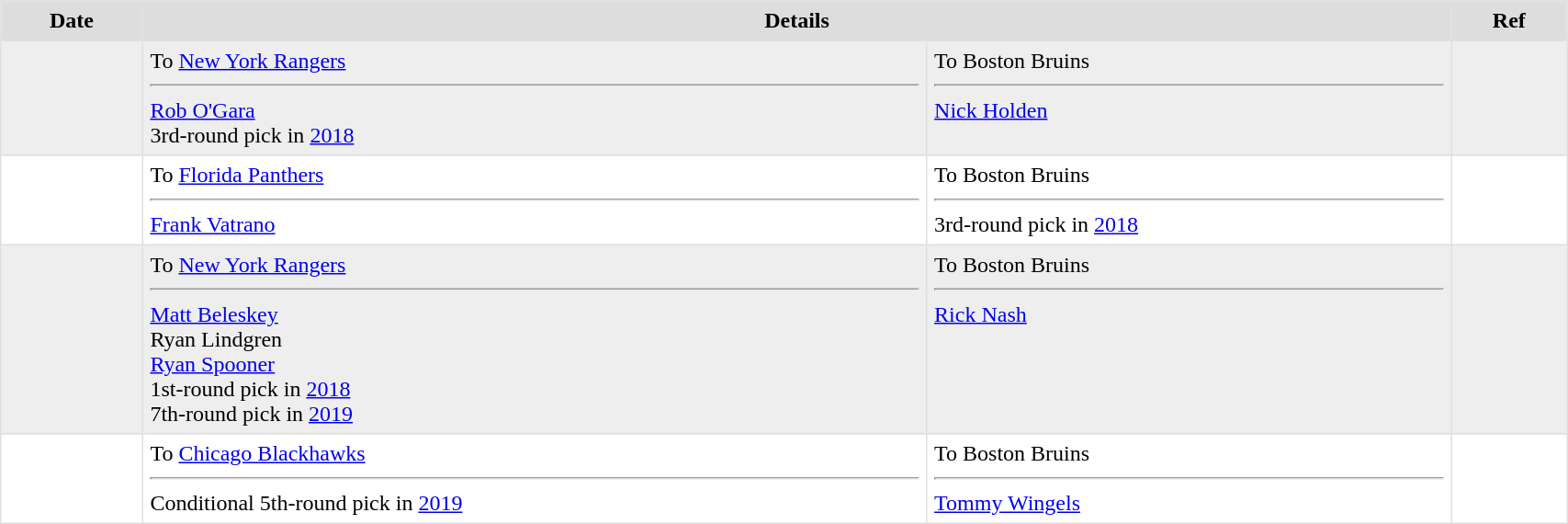<table border=1 style="border-collapse:collapse" bordercolor="#DFDFDF" cellpadding="5" width=90%>
<tr style="background:#ddd; text-align:center;">
<th>Date</th>
<th colspan="2">Details</th>
<th>Ref</th>
</tr>
<tr style="background:#eee;">
<td></td>
<td valign="top">To <a href='#'>New York Rangers</a><hr><a href='#'>Rob O'Gara</a><br>3rd-round pick in <a href='#'>2018</a></td>
<td valign="top">To Boston Bruins<hr><a href='#'>Nick Holden</a></td>
<td></td>
</tr>
<tr>
<td></td>
<td valign="top">To <a href='#'>Florida Panthers</a><hr><a href='#'>Frank Vatrano</a></td>
<td valign="top">To Boston Bruins<hr>3rd-round pick in <a href='#'>2018</a></td>
<td></td>
</tr>
<tr style="background:#eee;">
<td></td>
<td valign="top">To <a href='#'>New York Rangers</a><hr><a href='#'>Matt Beleskey</a><br>Ryan Lindgren<br><a href='#'>Ryan Spooner</a><br>1st-round pick in <a href='#'>2018</a><br>7th-round pick in <a href='#'>2019</a></td>
<td valign="top">To Boston Bruins<hr><a href='#'>Rick Nash</a></td>
<td></td>
</tr>
<tr>
<td></td>
<td valign="top">To <a href='#'>Chicago Blackhawks</a><hr>Conditional 5th-round pick in <a href='#'>2019</a></td>
<td valign="top">To Boston Bruins<hr><a href='#'>Tommy Wingels</a></td>
<td></td>
</tr>
</table>
